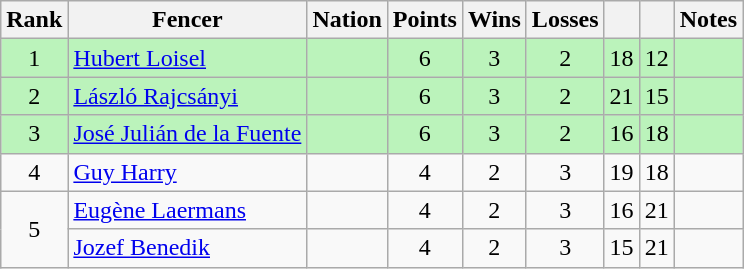<table class="wikitable sortable" style="text-align: center;">
<tr>
<th>Rank</th>
<th>Fencer</th>
<th>Nation</th>
<th>Points</th>
<th>Wins</th>
<th>Losses</th>
<th></th>
<th></th>
<th>Notes</th>
</tr>
<tr style="background:#bbf3bb;">
<td>1</td>
<td align=left><a href='#'>Hubert Loisel</a></td>
<td align=left></td>
<td>6</td>
<td>3</td>
<td>2</td>
<td>18</td>
<td>12</td>
<td></td>
</tr>
<tr style="background:#bbf3bb;">
<td>2</td>
<td align=left><a href='#'>László Rajcsányi</a></td>
<td align=left></td>
<td>6</td>
<td>3</td>
<td>2</td>
<td>21</td>
<td>15</td>
<td></td>
</tr>
<tr style="background:#bbf3bb;">
<td>3</td>
<td align=left><a href='#'>José Julián de la Fuente</a></td>
<td align=left></td>
<td>6</td>
<td>3</td>
<td>2</td>
<td>16</td>
<td>18</td>
<td></td>
</tr>
<tr>
<td>4</td>
<td align=left><a href='#'>Guy Harry</a></td>
<td align=left></td>
<td>4</td>
<td>2</td>
<td>3</td>
<td>19</td>
<td>18</td>
<td></td>
</tr>
<tr>
<td rowspan=2>5</td>
<td align=left><a href='#'>Eugène Laermans</a></td>
<td align=left></td>
<td>4</td>
<td>2</td>
<td>3</td>
<td>16</td>
<td>21</td>
<td></td>
</tr>
<tr>
<td align=left><a href='#'>Jozef Benedik</a></td>
<td align=left></td>
<td>4</td>
<td>2</td>
<td>3</td>
<td>15</td>
<td>21</td>
<td></td>
</tr>
</table>
